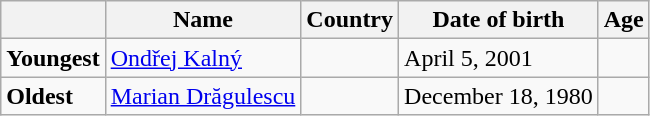<table class="wikitable">
<tr>
<th></th>
<th><strong>Name</strong></th>
<th><strong>Country</strong></th>
<th><strong>Date of birth</strong></th>
<th><strong>Age</strong></th>
</tr>
<tr>
<td><strong>Youngest</strong></td>
<td><a href='#'>Ondřej Kalný</a></td>
<td></td>
<td>April 5, 2001</td>
<td></td>
</tr>
<tr>
<td><strong>Oldest</strong></td>
<td><a href='#'>Marian Drăgulescu</a></td>
<td></td>
<td>December 18, 1980</td>
<td></td>
</tr>
</table>
